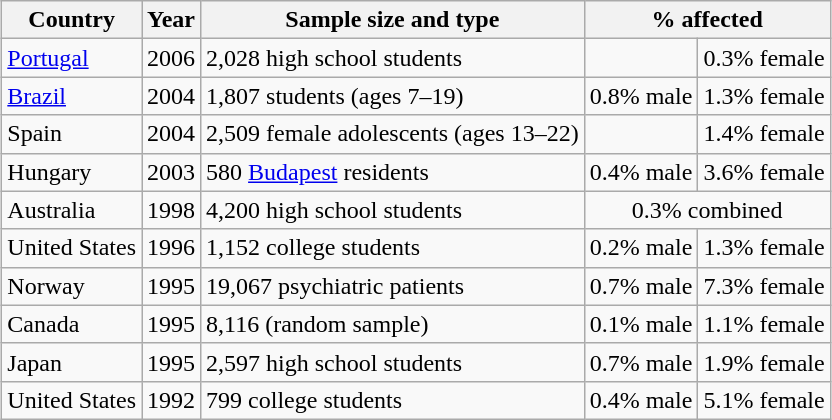<table class="wikitable" style="margin-left: auto; margin-right: auto; border: none;">
<tr>
<th>Country</th>
<th>Year</th>
<th>Sample size and type</th>
<th colspan="2">% affected</th>
</tr>
<tr>
<td><a href='#'>Portugal</a></td>
<td>2006</td>
<td>2,028 high school students</td>
<td></td>
<td>0.3% female</td>
</tr>
<tr>
<td><a href='#'>Brazil</a></td>
<td>2004</td>
<td>1,807 students (ages 7–19)</td>
<td>0.8% male</td>
<td>1.3% female</td>
</tr>
<tr>
<td>Spain</td>
<td>2004</td>
<td>2,509 female adolescents (ages 13–22)</td>
<td></td>
<td>1.4% female</td>
</tr>
<tr>
<td>Hungary</td>
<td>2003</td>
<td>580 <a href='#'>Budapest</a> residents</td>
<td>0.4% male</td>
<td>3.6% female</td>
</tr>
<tr>
<td>Australia</td>
<td>1998</td>
<td>4,200 high school students</td>
<td align="center" colspan="2">0.3% combined</td>
</tr>
<tr>
<td>United States</td>
<td>1996</td>
<td>1,152 college students</td>
<td>0.2% male</td>
<td>1.3% female</td>
</tr>
<tr>
<td>Norway</td>
<td>1995</td>
<td>19,067 psychiatric patients</td>
<td>0.7% male</td>
<td>7.3% female</td>
</tr>
<tr>
<td>Canada</td>
<td>1995</td>
<td>8,116 (random sample)</td>
<td>0.1% male</td>
<td>1.1% female</td>
</tr>
<tr>
<td>Japan</td>
<td>1995</td>
<td>2,597 high school students</td>
<td>0.7% male</td>
<td>1.9% female</td>
</tr>
<tr>
<td>United States</td>
<td>1992</td>
<td>799 college students</td>
<td>0.4% male</td>
<td>5.1% female</td>
</tr>
</table>
